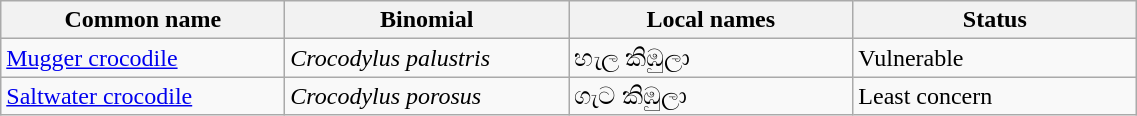<table width=60% class="wikitable">
<tr>
<th width=20%>Common name</th>
<th width=20%>Binomial</th>
<th width=20%>Local names</th>
<th width=20%>Status</th>
</tr>
<tr>
<td><a href='#'>Mugger crocodile</a><br></td>
<td><em>Crocodylus palustris</em></td>
<td>හැල කිඹුලා</td>
<td>Vulnerable</td>
</tr>
<tr>
<td><a href='#'>Saltwater crocodile</a><br></td>
<td><em>Crocodylus porosus</em></td>
<td>ගැට කිඹුලා</td>
<td>Least concern</td>
</tr>
</table>
